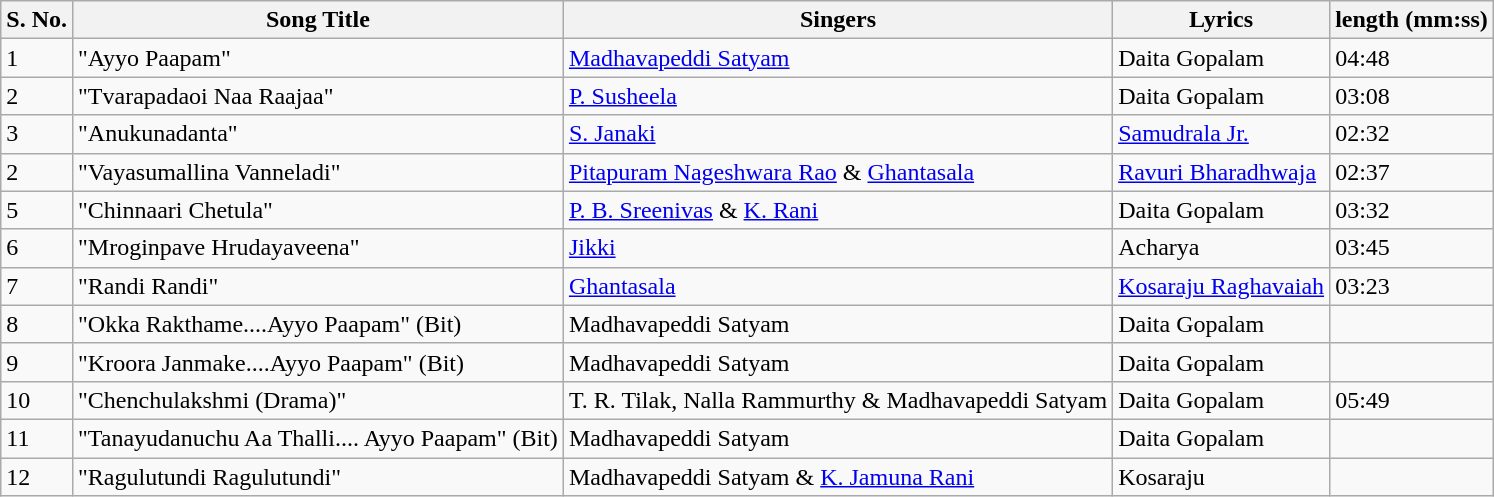<table class="wikitable">
<tr>
<th>S. No.</th>
<th>Song Title</th>
<th>Singers</th>
<th>Lyrics</th>
<th>length (mm:ss)</th>
</tr>
<tr>
<td>1</td>
<td>"Ayyo Paapam"</td>
<td><a href='#'>Madhavapeddi Satyam</a></td>
<td>Daita Gopalam</td>
<td>04:48</td>
</tr>
<tr>
<td>2</td>
<td>"Tvarapadaoi Naa Raajaa"</td>
<td><a href='#'>P. Susheela</a></td>
<td>Daita Gopalam</td>
<td>03:08</td>
</tr>
<tr>
<td>3</td>
<td>"Anukunadanta"</td>
<td><a href='#'>S. Janaki</a></td>
<td><a href='#'>Samudrala Jr.</a></td>
<td>02:32</td>
</tr>
<tr>
<td>2</td>
<td>"Vayasumallina Vanneladi"</td>
<td><a href='#'>Pitapuram Nageshwara Rao</a>  & <a href='#'>Ghantasala</a></td>
<td><a href='#'>Ravuri Bharadhwaja</a></td>
<td>02:37</td>
</tr>
<tr>
<td>5</td>
<td>"Chinnaari Chetula"</td>
<td><a href='#'>P. B. Sreenivas</a> & <a href='#'>K. Rani</a></td>
<td>Daita Gopalam</td>
<td>03:32</td>
</tr>
<tr>
<td>6</td>
<td>"Mroginpave Hrudayaveena"</td>
<td><a href='#'>Jikki</a></td>
<td>Acharya</td>
<td>03:45</td>
</tr>
<tr>
<td>7</td>
<td>"Randi Randi"</td>
<td><a href='#'>Ghantasala</a></td>
<td><a href='#'>Kosaraju Raghavaiah</a></td>
<td>03:23</td>
</tr>
<tr>
<td>8</td>
<td>"Okka Rakthame....Ayyo Paapam" (Bit)</td>
<td>Madhavapeddi Satyam</td>
<td>Daita Gopalam</td>
<td></td>
</tr>
<tr>
<td>9</td>
<td>"Kroora Janmake....Ayyo Paapam" (Bit)</td>
<td>Madhavapeddi Satyam</td>
<td>Daita Gopalam</td>
<td></td>
</tr>
<tr>
<td>10</td>
<td>"Chenchulakshmi (Drama)"</td>
<td>T. R. Tilak, Nalla Rammurthy & Madhavapeddi Satyam</td>
<td>Daita Gopalam</td>
<td>05:49</td>
</tr>
<tr>
<td>11</td>
<td>"Tanayudanuchu Aa Thalli.... Ayyo Paapam" (Bit)</td>
<td>Madhavapeddi Satyam</td>
<td>Daita Gopalam</td>
<td></td>
</tr>
<tr>
<td>12</td>
<td>"Ragulutundi Ragulutundi"</td>
<td>Madhavapeddi Satyam & <a href='#'>K. Jamuna Rani</a></td>
<td>Kosaraju</td>
<td></td>
</tr>
</table>
